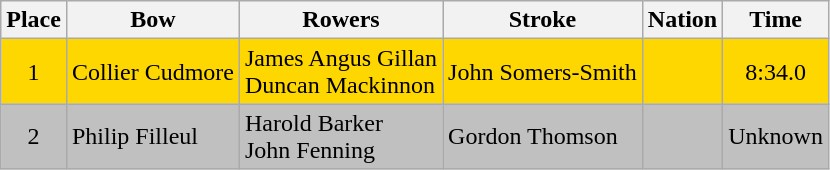<table class=wikitable>
<tr>
<th>Place</th>
<th>Bow</th>
<th>Rowers</th>
<th>Stroke</th>
<th>Nation</th>
<th>Time</th>
</tr>
<tr bgcolor=gold>
<td align=center>1</td>
<td>Collier Cudmore</td>
<td>James Angus Gillan <br> Duncan Mackinnon</td>
<td>John Somers-Smith</td>
<td></td>
<td align=center>8:34.0</td>
</tr>
<tr bgcolor=silver>
<td align=center>2</td>
<td>Philip Filleul</td>
<td>Harold Barker <br> John Fenning</td>
<td>Gordon Thomson</td>
<td></td>
<td align=center>Unknown</td>
</tr>
</table>
